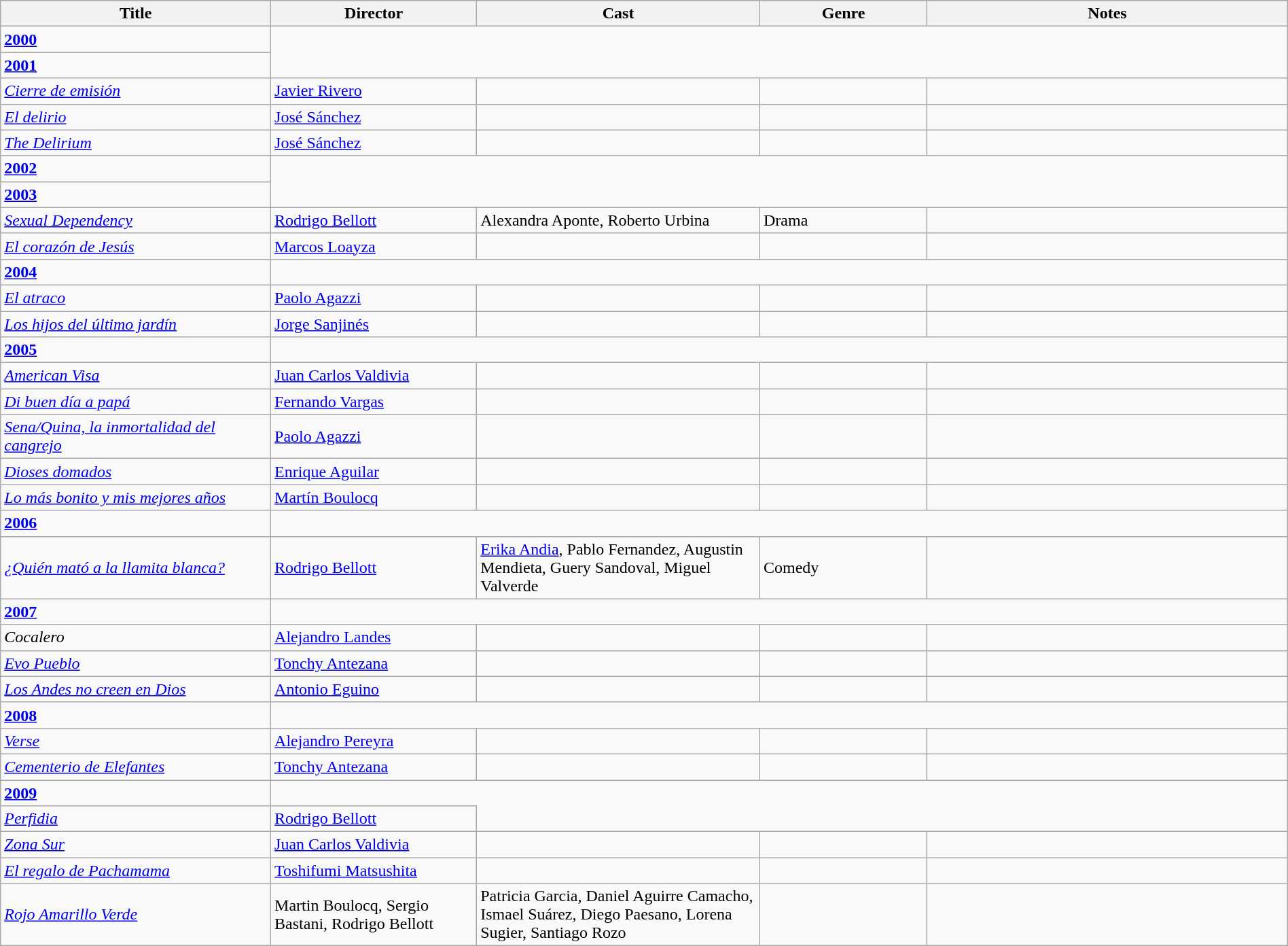<table class="wikitable" style="width:100%;">
<tr>
<th style="width:21%;">Title</th>
<th style="width:16%;">Director</th>
<th style="width:22%;">Cast</th>
<th style="width:13%;">Genre</th>
<th style="width:28%;">Notes</th>
</tr>
<tr>
<td><strong><a href='#'>2000</a></strong></td>
</tr>
<tr>
<td><strong><a href='#'>2001</a></strong></td>
</tr>
<tr>
<td><em><a href='#'>Cierre de emisión</a></em></td>
<td><a href='#'>Javier Rivero</a></td>
<td></td>
<td></td>
<td></td>
</tr>
<tr>
<td><em><a href='#'>El delirio</a></em></td>
<td><a href='#'>José Sánchez</a></td>
<td></td>
<td></td>
<td></td>
</tr>
<tr>
<td><em><a href='#'>The Delirium</a></em></td>
<td><a href='#'>José Sánchez</a></td>
<td></td>
<td></td>
<td></td>
</tr>
<tr>
<td><strong><a href='#'>2002</a></strong></td>
</tr>
<tr>
<td><strong><a href='#'>2003</a></strong></td>
</tr>
<tr>
<td><em><a href='#'>Sexual Dependency</a></em></td>
<td><a href='#'>Rodrigo Bellott</a></td>
<td>Alexandra Aponte, Roberto Urbina</td>
<td>Drama</td>
<td></td>
</tr>
<tr>
<td><em><a href='#'>El corazón de Jesús</a></em></td>
<td><a href='#'>Marcos Loayza</a></td>
<td></td>
<td></td>
<td></td>
</tr>
<tr>
<td><strong><a href='#'>2004</a></strong></td>
</tr>
<tr>
<td><em><a href='#'>El atraco</a></em></td>
<td><a href='#'>Paolo Agazzi</a></td>
<td></td>
<td></td>
<td></td>
</tr>
<tr>
<td><em><a href='#'>Los hijos del último jardín</a></em></td>
<td><a href='#'>Jorge Sanjinés</a></td>
<td></td>
<td></td>
<td></td>
</tr>
<tr>
<td><strong><a href='#'>2005</a></strong></td>
</tr>
<tr>
<td><em><a href='#'>American Visa</a></em></td>
<td><a href='#'>Juan Carlos Valdivia</a></td>
<td></td>
<td></td>
<td></td>
</tr>
<tr>
<td><em><a href='#'>Di buen día a papá</a></em></td>
<td><a href='#'>Fernando Vargas</a></td>
<td></td>
<td></td>
<td></td>
</tr>
<tr>
<td><em><a href='#'>Sena/Quina, la inmortalidad del cangrejo</a></em></td>
<td><a href='#'>Paolo Agazzi</a></td>
<td></td>
<td></td>
<td></td>
</tr>
<tr>
<td><em><a href='#'>Dioses domados</a></em></td>
<td><a href='#'>Enrique Aguilar</a></td>
<td></td>
<td></td>
<td></td>
</tr>
<tr>
<td><em><a href='#'>Lo más bonito y mis mejores años</a></em></td>
<td><a href='#'>Martín Boulocq</a></td>
<td></td>
<td></td>
<td></td>
</tr>
<tr>
<td><strong><a href='#'>2006</a></strong></td>
</tr>
<tr>
<td><em><a href='#'>¿Quién mató a la llamita blanca?</a></em></td>
<td><a href='#'>Rodrigo Bellott</a></td>
<td><a href='#'>Erika Andia</a>, Pablo Fernandez, Augustin Mendieta, Guery Sandoval, Miguel Valverde</td>
<td>Comedy</td>
<td></td>
</tr>
<tr>
<td><strong><a href='#'>2007</a></strong></td>
</tr>
<tr>
<td><em>Cocalero</em></td>
<td><a href='#'>Alejandro Landes</a></td>
<td></td>
<td></td>
<td></td>
</tr>
<tr>
<td><em><a href='#'>Evo Pueblo</a></em></td>
<td><a href='#'>Tonchy Antezana</a></td>
<td></td>
<td></td>
<td></td>
</tr>
<tr>
<td><em><a href='#'>Los Andes no creen en Dios</a></em></td>
<td><a href='#'>Antonio Eguino</a></td>
<td></td>
<td></td>
<td></td>
</tr>
<tr>
<td><strong><a href='#'>2008</a></strong></td>
</tr>
<tr>
<td><em><a href='#'>Verse</a></em></td>
<td><a href='#'>Alejandro Pereyra</a></td>
<td></td>
<td></td>
<td></td>
</tr>
<tr>
<td><em><a href='#'>Cementerio de Elefantes</a></em></td>
<td><a href='#'>Tonchy Antezana</a></td>
<td></td>
<td></td>
<td></td>
</tr>
<tr>
<td><strong><a href='#'>2009</a></strong></td>
</tr>
<tr>
<td><em><a href='#'>Perfidia</a></em></td>
<td><a href='#'>Rodrigo Bellott</a></td>
</tr>
<tr>
<td><em><a href='#'>Zona Sur</a></em></td>
<td><a href='#'>Juan Carlos Valdivia</a></td>
<td></td>
<td></td>
<td></td>
</tr>
<tr>
<td><em><a href='#'>El regalo de Pachamama</a></em></td>
<td><a href='#'>Toshifumi Matsushita</a></td>
<td></td>
<td></td>
<td></td>
</tr>
<tr>
<td><em><a href='#'>Rojo Amarillo Verde</a></em></td>
<td>Martin Boulocq, Sergio Bastani, Rodrigo Bellott</td>
<td>Patricia Garcia, Daniel Aguirre Camacho, Ismael Suárez, Diego Paesano, Lorena Sugier, Santiago Rozo</td>
<td></td>
<td></td>
</tr>
</table>
